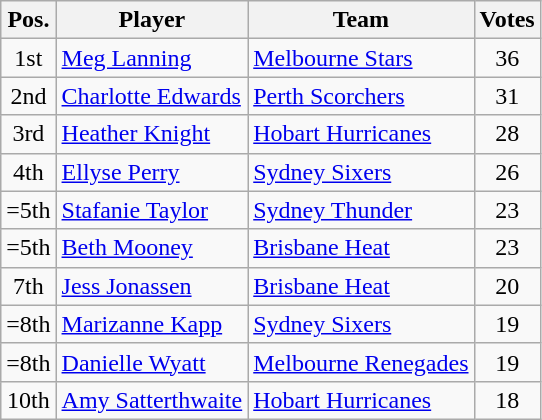<table class="wikitable">
<tr>
<th>Pos.</th>
<th>Player</th>
<th>Team</th>
<th>Votes</th>
</tr>
<tr>
<td align=center>1st</td>
<td align=left><a href='#'>Meg Lanning</a></td>
<td align=left><a href='#'>Melbourne Stars</a></td>
<td align=center>36</td>
</tr>
<tr>
<td align=center>2nd</td>
<td align=left><a href='#'>Charlotte Edwards</a></td>
<td align=left><a href='#'>Perth Scorchers</a></td>
<td align=center>31</td>
</tr>
<tr>
<td align=center>3rd</td>
<td align=left><a href='#'>Heather Knight</a></td>
<td align=left><a href='#'>Hobart Hurricanes</a></td>
<td align=center>28</td>
</tr>
<tr>
<td align=center>4th</td>
<td align=left><a href='#'>Ellyse Perry</a></td>
<td align=left><a href='#'>Sydney Sixers</a></td>
<td align=center>26</td>
</tr>
<tr>
<td align=center>=5th</td>
<td align=left><a href='#'>Stafanie Taylor</a></td>
<td align=left><a href='#'>Sydney Thunder</a></td>
<td align=center>23</td>
</tr>
<tr>
<td align=center>=5th</td>
<td align=left><a href='#'>Beth Mooney</a></td>
<td align=left><a href='#'>Brisbane Heat</a></td>
<td align=center>23</td>
</tr>
<tr>
<td align=center>7th</td>
<td align=left><a href='#'>Jess Jonassen</a></td>
<td align=left><a href='#'>Brisbane Heat</a></td>
<td align=center>20</td>
</tr>
<tr>
<td align=center>=8th</td>
<td align=left><a href='#'>Marizanne Kapp</a></td>
<td align=left><a href='#'>Sydney Sixers</a></td>
<td align=center>19</td>
</tr>
<tr>
<td align=center>=8th</td>
<td align=left><a href='#'>Danielle Wyatt</a></td>
<td align=left><a href='#'>Melbourne Renegades</a></td>
<td align=center>19</td>
</tr>
<tr>
<td align=center>10th</td>
<td align=left><a href='#'>Amy Satterthwaite</a></td>
<td align=left><a href='#'>Hobart Hurricanes</a></td>
<td align=center>18</td>
</tr>
</table>
